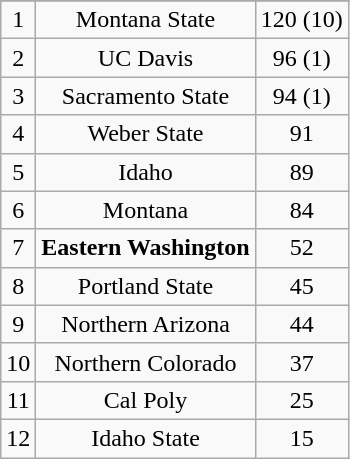<table class="wikitable" style="display: inline-table;">
<tr align="center">
</tr>
<tr align="center">
<td>1</td>
<td>Montana State</td>
<td>120 (10)</td>
</tr>
<tr align="center">
<td>2</td>
<td>UC Davis</td>
<td>96 (1)</td>
</tr>
<tr align="center">
<td>3</td>
<td>Sacramento State</td>
<td>94 (1)</td>
</tr>
<tr align="center">
<td>4</td>
<td>Weber State</td>
<td>91</td>
</tr>
<tr align="center">
<td>5</td>
<td>Idaho</td>
<td>89</td>
</tr>
<tr align="center">
<td>6</td>
<td>Montana</td>
<td>84</td>
</tr>
<tr align="center">
<td>7</td>
<td><strong>Eastern Washington</strong></td>
<td>52</td>
</tr>
<tr align="center">
<td>8</td>
<td>Portland State</td>
<td>45</td>
</tr>
<tr align="center">
<td>9</td>
<td>Northern Arizona</td>
<td>44</td>
</tr>
<tr align="center">
<td>10</td>
<td>Northern Colorado</td>
<td>37</td>
</tr>
<tr align="center">
<td>11</td>
<td>Cal Poly</td>
<td>25</td>
</tr>
<tr align="center">
<td>12</td>
<td>Idaho State</td>
<td>15</td>
</tr>
</table>
